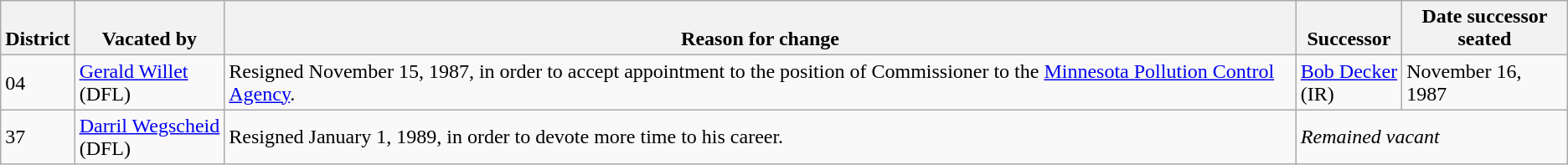<table class="wikitable sortable">
<tr style="vertical-align:bottom;">
<th>District</th>
<th>Vacated by</th>
<th>Reason for change</th>
<th>Successor</th>
<th>Date successor<br>seated</th>
</tr>
<tr>
<td>04</td>
<td nowrap ><a href='#'>Gerald Willet</a><br>(DFL)</td>
<td>Resigned November 15, 1987, in order to accept appointment to the position of Commissioner to the <a href='#'>Minnesota Pollution Control Agency</a>.</td>
<td nowrap ><a href='#'>Bob Decker</a><br>(IR)</td>
<td>November 16, 1987</td>
</tr>
<tr>
<td>37</td>
<td nowrap ><a href='#'>Darril Wegscheid</a><br>(DFL)</td>
<td>Resigned January 1, 1989, in order to devote more time to his career.</td>
<td colspan="2"><em>Remained vacant</em></td>
</tr>
</table>
